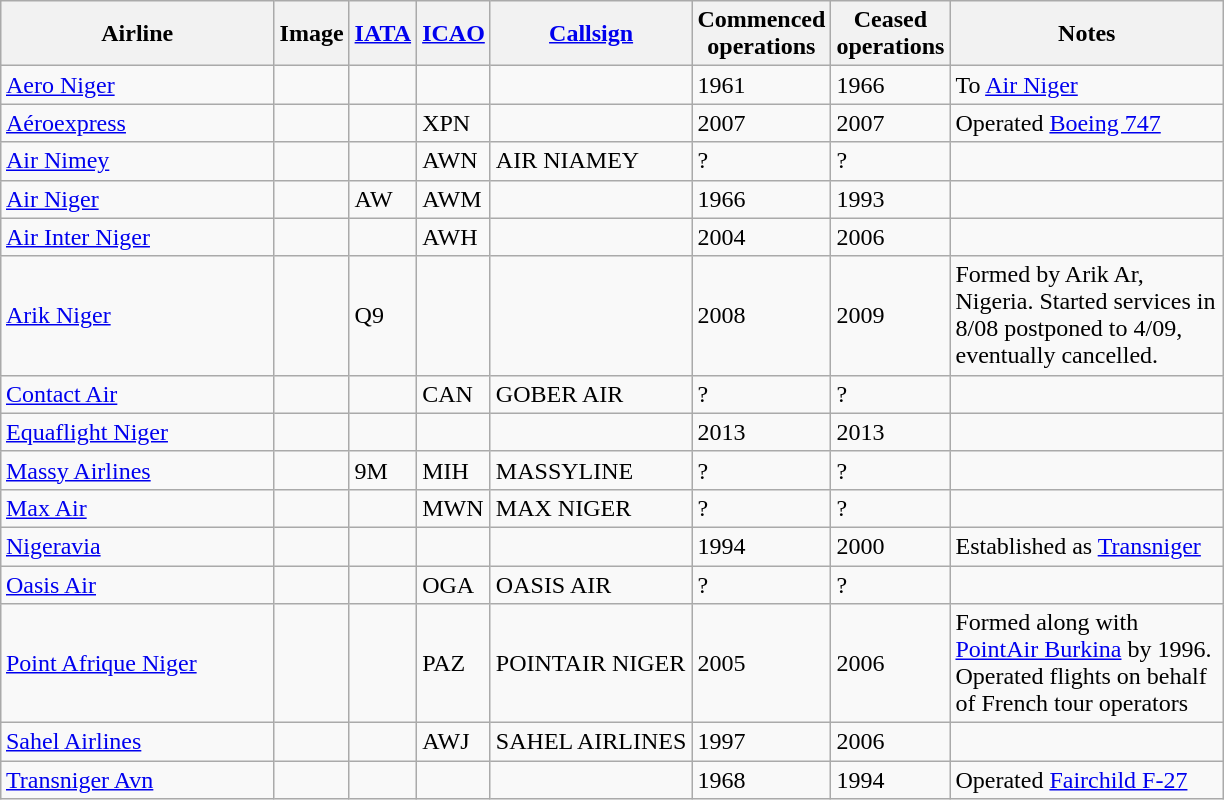<table class="wikitable sortable" style="border-collapse:collapse; margin:auto;" border="1" cellpadding="3">
<tr valign="middle">
<th style="width:175px;">Airline</th>
<th>Image</th>
<th><a href='#'>IATA</a></th>
<th><a href='#'>ICAO</a></th>
<th><a href='#'>Callsign</a></th>
<th>Commenced<br>operations</th>
<th>Ceased<br>operations</th>
<th style="width:175px;">Notes</th>
</tr>
<tr>
<td><a href='#'>Aero Niger</a></td>
<td></td>
<td></td>
<td></td>
<td></td>
<td>1961</td>
<td>1966</td>
<td>To <a href='#'>Air Niger</a></td>
</tr>
<tr>
<td><a href='#'>Aéroexpress</a></td>
<td></td>
<td></td>
<td>XPN</td>
<td></td>
<td>2007</td>
<td>2007</td>
<td>Operated <a href='#'>Boeing 747</a></td>
</tr>
<tr>
<td><a href='#'>Air Nimey</a></td>
<td></td>
<td></td>
<td>AWN</td>
<td>AIR NIAMEY</td>
<td>?</td>
<td>?</td>
<td></td>
</tr>
<tr>
<td><a href='#'>Air Niger</a></td>
<td></td>
<td>AW</td>
<td>AWM</td>
<td></td>
<td>1966</td>
<td>1993</td>
<td></td>
</tr>
<tr>
<td><a href='#'>Air Inter Niger</a></td>
<td></td>
<td></td>
<td>AWH</td>
<td></td>
<td>2004</td>
<td>2006</td>
<td></td>
</tr>
<tr>
<td><a href='#'>Arik Niger</a></td>
<td></td>
<td>Q9</td>
<td></td>
<td></td>
<td>2008</td>
<td>2009</td>
<td>Formed by Arik Ar, Nigeria. Started services in 8/08 postponed to 4/09, eventually cancelled.</td>
</tr>
<tr>
<td><a href='#'>Contact Air</a></td>
<td></td>
<td></td>
<td>CAN</td>
<td>GOBER AIR</td>
<td>?</td>
<td>?</td>
<td></td>
</tr>
<tr>
<td><a href='#'>Equaflight Niger</a></td>
<td></td>
<td></td>
<td></td>
<td></td>
<td>2013</td>
<td>2013</td>
<td></td>
</tr>
<tr>
<td><a href='#'>Massy Airlines</a></td>
<td></td>
<td>9M</td>
<td>MIH</td>
<td>MASSYLINE</td>
<td>?</td>
<td>?</td>
<td></td>
</tr>
<tr>
<td><a href='#'>Max Air</a></td>
<td></td>
<td></td>
<td>MWN</td>
<td>MAX NIGER</td>
<td>?</td>
<td>?</td>
<td></td>
</tr>
<tr>
<td><a href='#'>Nigeravia</a></td>
<td></td>
<td></td>
<td></td>
<td></td>
<td>1994</td>
<td>2000</td>
<td>Established as <a href='#'>Transniger</a></td>
</tr>
<tr>
<td><a href='#'>Oasis Air</a></td>
<td></td>
<td></td>
<td>OGA</td>
<td>OASIS AIR</td>
<td>?</td>
<td>?</td>
<td></td>
</tr>
<tr>
<td><a href='#'>Point Afrique Niger</a></td>
<td></td>
<td></td>
<td>PAZ</td>
<td>POINTAIR NIGER</td>
<td>2005</td>
<td>2006</td>
<td>Formed along with <a href='#'>PointAir Burkina</a> by 1996. Operated flights on behalf of French tour operators</td>
</tr>
<tr>
<td><a href='#'>Sahel Airlines</a></td>
<td></td>
<td></td>
<td>AWJ</td>
<td>SAHEL AIRLINES</td>
<td>1997</td>
<td>2006</td>
<td></td>
</tr>
<tr>
<td><a href='#'>Transniger Avn</a></td>
<td></td>
<td></td>
<td></td>
<td></td>
<td>1968</td>
<td>1994</td>
<td>Operated <a href='#'>Fairchild F-27</a></td>
</tr>
</table>
